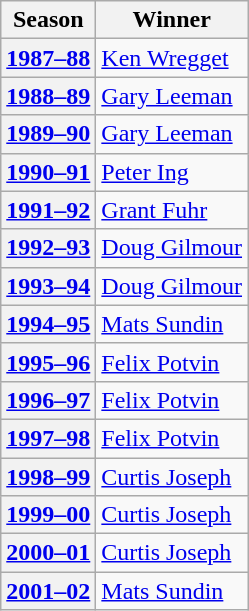<table class="wikitable" style="float:left; margin-right:1em;">
<tr>
<th scope="col">Season</th>
<th scope="col">Winner</th>
</tr>
<tr>
<th scope="row"><a href='#'>1987–88</a></th>
<td><a href='#'>Ken Wregget</a></td>
</tr>
<tr>
<th scope="row"><a href='#'>1988–89</a></th>
<td><a href='#'>Gary Leeman</a></td>
</tr>
<tr>
<th scope="row"><a href='#'>1989–90</a></th>
<td><a href='#'>Gary Leeman</a></td>
</tr>
<tr>
<th scope="row"><a href='#'>1990–91</a></th>
<td><a href='#'>Peter Ing</a></td>
</tr>
<tr>
<th scope="row"><a href='#'>1991–92</a></th>
<td><a href='#'>Grant Fuhr</a></td>
</tr>
<tr>
<th scope="row"><a href='#'>1992–93</a></th>
<td><a href='#'>Doug Gilmour</a></td>
</tr>
<tr>
<th scope="row"><a href='#'>1993–94</a></th>
<td><a href='#'>Doug Gilmour</a></td>
</tr>
<tr>
<th scope="row"><a href='#'>1994–95</a></th>
<td><a href='#'>Mats Sundin</a></td>
</tr>
<tr>
<th scope="row"><a href='#'>1995–96</a></th>
<td><a href='#'>Felix Potvin</a></td>
</tr>
<tr>
<th scope="row"><a href='#'>1996–97</a></th>
<td><a href='#'>Felix Potvin</a></td>
</tr>
<tr>
<th scope="row"><a href='#'>1997–98</a></th>
<td><a href='#'>Felix Potvin</a></td>
</tr>
<tr>
<th scope="row"><a href='#'>1998–99</a></th>
<td><a href='#'>Curtis Joseph</a></td>
</tr>
<tr>
<th scope="row"><a href='#'>1999–00</a></th>
<td><a href='#'>Curtis Joseph</a></td>
</tr>
<tr>
<th scope="row"><a href='#'>2000–01</a></th>
<td><a href='#'>Curtis Joseph</a></td>
</tr>
<tr>
<th scope="row"><a href='#'>2001–02</a></th>
<td><a href='#'>Mats Sundin</a></td>
</tr>
</table>
